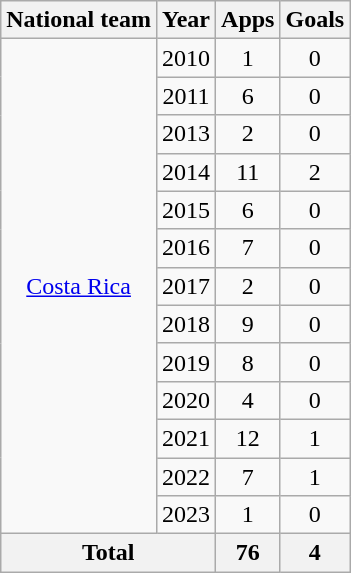<table class="wikitable" style="text-align:center">
<tr>
<th>National team</th>
<th>Year</th>
<th>Apps</th>
<th>Goals</th>
</tr>
<tr>
<td rowspan="13"><a href='#'>Costa Rica</a></td>
<td>2010</td>
<td>1</td>
<td>0</td>
</tr>
<tr>
<td>2011</td>
<td>6</td>
<td>0</td>
</tr>
<tr>
<td>2013</td>
<td>2</td>
<td>0</td>
</tr>
<tr>
<td>2014</td>
<td>11</td>
<td>2</td>
</tr>
<tr>
<td>2015</td>
<td>6</td>
<td>0</td>
</tr>
<tr>
<td>2016</td>
<td>7</td>
<td>0</td>
</tr>
<tr>
<td>2017</td>
<td>2</td>
<td>0</td>
</tr>
<tr>
<td>2018</td>
<td>9</td>
<td>0</td>
</tr>
<tr>
<td>2019</td>
<td>8</td>
<td>0</td>
</tr>
<tr>
<td>2020</td>
<td>4</td>
<td>0</td>
</tr>
<tr>
<td>2021</td>
<td>12</td>
<td>1</td>
</tr>
<tr>
<td>2022</td>
<td>7</td>
<td>1</td>
</tr>
<tr>
<td>2023</td>
<td>1</td>
<td>0</td>
</tr>
<tr>
<th colspan="2">Total</th>
<th>76</th>
<th>4</th>
</tr>
</table>
